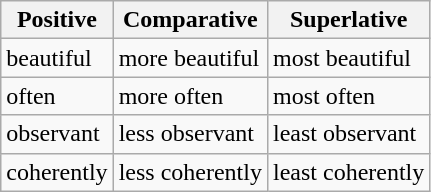<table class="wikitable">
<tr>
<th>Positive</th>
<th>Comparative</th>
<th>Superlative</th>
</tr>
<tr>
<td>beautiful</td>
<td>more beautiful</td>
<td>most beautiful</td>
</tr>
<tr>
<td>often</td>
<td>more often</td>
<td>most often</td>
</tr>
<tr>
<td>observant</td>
<td>less observant</td>
<td>least observant</td>
</tr>
<tr>
<td>coherently</td>
<td>less coherently</td>
<td>least coherently</td>
</tr>
</table>
